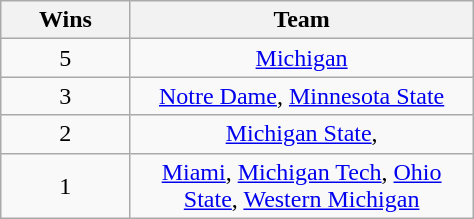<table class="wikitable" style="text-align:center; margin-left:1em; float:right" width=25%>
<tr>
<th width=50>Wins</th>
<th width=145>Team</th>
</tr>
<tr>
<td>5</td>
<td><a href='#'>Michigan</a></td>
</tr>
<tr>
<td>3</td>
<td><a href='#'>Notre Dame</a>, <a href='#'>Minnesota State</a></td>
</tr>
<tr>
<td>2</td>
<td><a href='#'>Michigan State</a>,</td>
</tr>
<tr>
<td>1</td>
<td><a href='#'>Miami</a>, <a href='#'>Michigan Tech</a>, <a href='#'>Ohio State</a>, <a href='#'>Western Michigan</a></td>
</tr>
</table>
